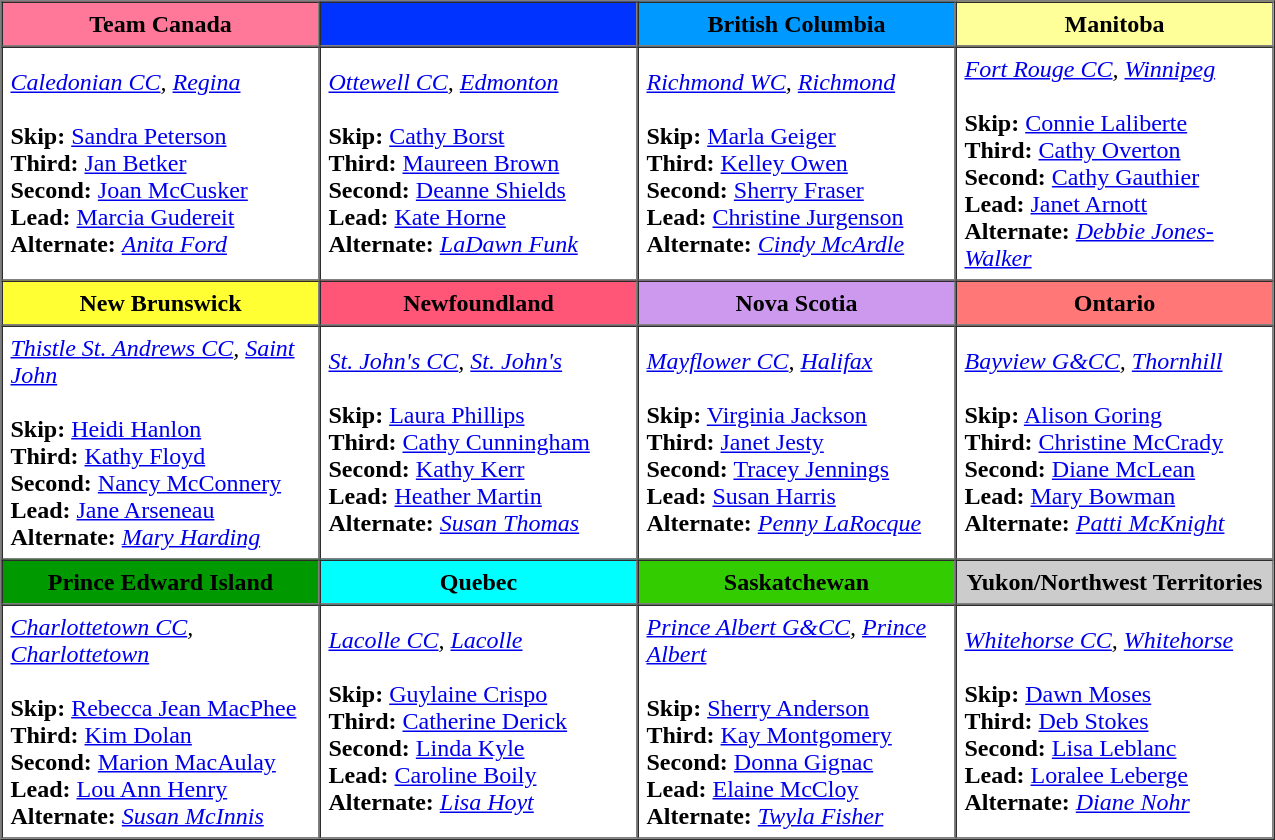<table border=1 cellpadding=5 cellspacing=0>
<tr>
<th bgcolor="#ff7799" width="200">Team Canada</th>
<th bgcolor="#0033ff" width="200"></th>
<th bgcolor="#0099ff" width="200">British Columbia</th>
<th bgcolor="#ffff99" width="200">Manitoba</th>
</tr>
<tr align=center>
<td align=left><em><a href='#'>Caledonian CC</a>, <a href='#'>Regina</a></em><br><br><strong>Skip:</strong>  <a href='#'>Sandra Peterson</a><br>
<strong>Third:</strong> <a href='#'>Jan Betker</a><br>
<strong>Second:</strong> <a href='#'>Joan McCusker</a><br>
<strong>Lead:</strong> <a href='#'>Marcia Gudereit</a><br>
<strong>Alternate:</strong> <em><a href='#'>Anita Ford</a></em></td>
<td align=left><em><a href='#'>Ottewell CC</a>, <a href='#'>Edmonton</a></em><br><br><strong>Skip:</strong>  <a href='#'>Cathy Borst</a><br>
<strong>Third:</strong> <a href='#'>Maureen Brown</a><br>
<strong>Second:</strong> <a href='#'>Deanne Shields</a><br>
<strong>Lead:</strong> <a href='#'>Kate Horne</a><br>
<strong>Alternate:</strong> <em><a href='#'>LaDawn Funk</a></em></td>
<td align=left><em><a href='#'>Richmond WC</a>, <a href='#'>Richmond</a></em> <br><br><strong>Skip:</strong>  <a href='#'>Marla Geiger</a><br>
<strong>Third:</strong> <a href='#'>Kelley Owen</a><br>
<strong>Second:</strong> <a href='#'>Sherry Fraser</a><br>
<strong>Lead:</strong> <a href='#'>Christine Jurgenson</a><br>
<strong>Alternate:</strong> <em><a href='#'>Cindy McArdle</a></em></td>
<td align=left><em><a href='#'>Fort Rouge CC</a>, <a href='#'>Winnipeg</a></em> <br><br><strong>Skip:</strong>  <a href='#'>Connie Laliberte</a><br>
<strong>Third:</strong> <a href='#'>Cathy Overton</a><br>
<strong>Second:</strong> <a href='#'>Cathy Gauthier</a><br>
<strong>Lead:</strong> <a href='#'>Janet Arnott</a><br>
<strong>Alternate:</strong> <em><a href='#'>Debbie Jones-Walker</a></em></td>
</tr>
<tr border=1 cellpadding=5 cellspacing=0>
<th bgcolor="#ffff33" width="200">New Brunswick</th>
<th bgcolor="#ff5577" width="200">Newfoundland</th>
<th bgcolor="#cc99ee" width="200">Nova Scotia</th>
<th bgcolor="#ff7777" width="200">Ontario</th>
</tr>
<tr align=center>
<td align=left><em><a href='#'>Thistle St. Andrews CC</a>, <a href='#'>Saint John</a></em><br><br><strong>Skip:</strong>  <a href='#'>Heidi Hanlon</a><br>
<strong>Third:</strong> <a href='#'>Kathy Floyd</a><br>
<strong>Second:</strong> <a href='#'>Nancy McConnery</a><br>
<strong>Lead:</strong> <a href='#'>Jane Arseneau</a><br>
<strong>Alternate:</strong> <em><a href='#'>Mary Harding</a></em></td>
<td align=left><em><a href='#'>St. John's CC</a>, <a href='#'>St. John's</a></em><br><br><strong>Skip:</strong>  <a href='#'>Laura Phillips</a> <br>
<strong>Third:</strong> <a href='#'>Cathy Cunningham</a><br>
<strong>Second:</strong> <a href='#'>Kathy Kerr</a><br>
<strong>Lead:</strong> <a href='#'>Heather Martin</a><br>
<strong>Alternate:</strong> <em><a href='#'>Susan Thomas</a></em></td>
<td align=left><em><a href='#'>Mayflower CC</a>, <a href='#'>Halifax</a></em><br><br><strong>Skip:</strong>  <a href='#'>Virginia Jackson</a><br>
<strong>Third:</strong> <a href='#'>Janet Jesty</a><br>
<strong>Second:</strong> <a href='#'>Tracey Jennings</a><br>
<strong>Lead:</strong> <a href='#'>Susan Harris</a><br>
<strong>Alternate:</strong> <em><a href='#'>Penny LaRocque</a></em></td>
<td align=left><em><a href='#'>Bayview G&CC</a>, <a href='#'>Thornhill</a></em><br><br><strong>Skip:</strong>  <a href='#'>Alison Goring</a><br>
<strong>Third:</strong> <a href='#'>Christine McCrady</a><br>
<strong>Second:</strong> <a href='#'>Diane McLean</a><br>
<strong>Lead:</strong> <a href='#'>Mary Bowman</a><br>
<strong>Alternate:</strong> <em><a href='#'>Patti McKnight</a></em></td>
</tr>
<tr border=1 cellpadding=5 cellspacing=0>
<th bgcolor="#009900" width="200">Prince Edward Island</th>
<th bgcolor="#00ffff" width="200">Quebec</th>
<th bgcolor="#33cc00" width="200">Saskatchewan</th>
<th bgcolor="#cccccc" width="200">Yukon/Northwest Territories</th>
</tr>
<tr align=center>
<td align=left><em><a href='#'>Charlottetown CC</a>, <a href='#'>Charlottetown</a></em><br><br><strong>Skip:</strong>  <a href='#'>Rebecca Jean MacPhee</a><br>
<strong>Third:</strong> <a href='#'>Kim Dolan</a><br>
<strong>Second:</strong> <a href='#'>Marion MacAulay</a><br>
<strong>Lead:</strong> <a href='#'>Lou Ann Henry</a><br>
<strong>Alternate:</strong> <em><a href='#'>Susan McInnis</a></em></td>
<td align=left><em><a href='#'>Lacolle CC</a>, <a href='#'>Lacolle</a></em><br><br><strong>Skip:</strong>  <a href='#'>Guylaine Crispo</a><br>
<strong>Third:</strong> <a href='#'>Catherine Derick</a><br>
<strong>Second:</strong> <a href='#'>Linda Kyle</a><br>
<strong>Lead:</strong> <a href='#'>Caroline Boily</a><br>
<strong>Alternate:</strong> <em><a href='#'>Lisa Hoyt</a></em></td>
<td align=left><em><a href='#'>Prince Albert G&CC</a>, <a href='#'>Prince Albert</a></em><br><br><strong>Skip:</strong>  <a href='#'>Sherry Anderson</a><br>
<strong>Third:</strong> <a href='#'>Kay Montgomery</a><br>
<strong>Second:</strong> <a href='#'>Donna Gignac</a><br>
<strong>Lead:</strong> <a href='#'>Elaine McCloy</a><br>
<strong>Alternate:</strong> <em><a href='#'>Twyla Fisher</a></em></td>
<td align=left><em><a href='#'>Whitehorse CC</a>, <a href='#'>Whitehorse</a></em><br><br><strong>Skip:</strong>  <a href='#'>Dawn Moses</a><br>
<strong>Third:</strong> <a href='#'>Deb Stokes</a><br>
<strong>Second:</strong> <a href='#'>Lisa Leblanc</a><br>
<strong>Lead:</strong> <a href='#'>Loralee Leberge</a><br>
<strong>Alternate:</strong> <em><a href='#'>Diane Nohr</a></em></td>
</tr>
</table>
